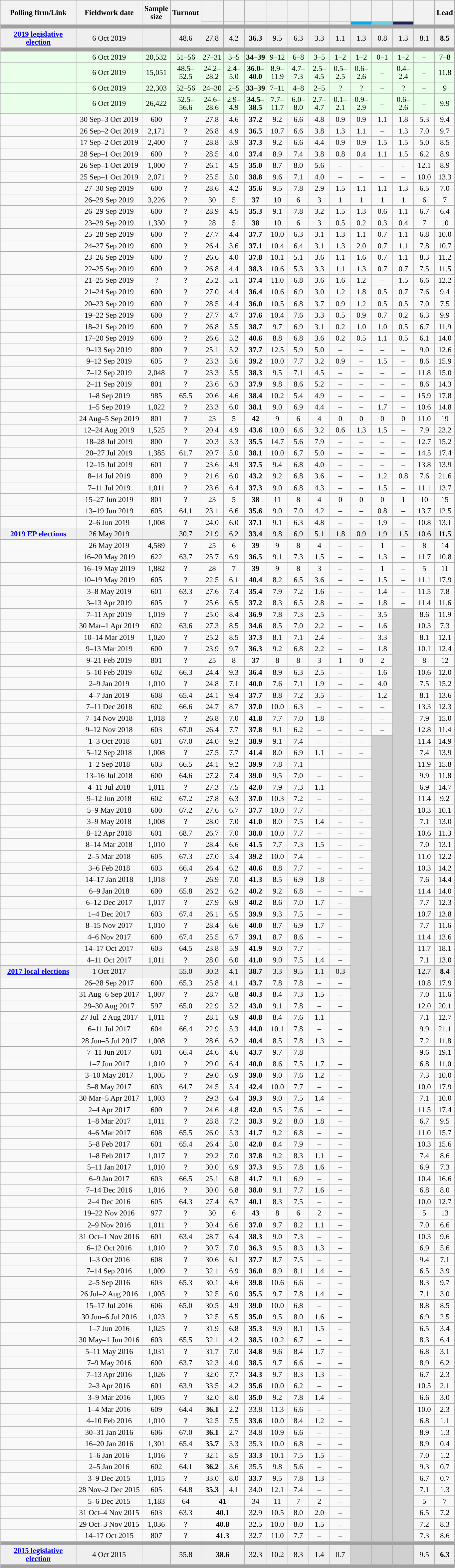<table class="wikitable collapsible sortable" style="text-align:center; font-size:95%; line-height:16px;">
<tr style="height:42px;">
<th style="width:145px;" rowspan="2">Polling firm/Link</th>
<th style="width:125px;" rowspan="2">Fieldwork date</th>
<th class="unsortable" style="width:50px;" rowspan="2">Sample size</th>
<th class="unsortable" style="width:45px;" rowspan="2">Turnout</th>
<th class="unsortable" style="width:38px;"></th>
<th class="unsortable" style="width:35px;"></th>
<th class="unsortable" style="width:38px;"></th>
<th class="unsortable" style="width:35px;"></th>
<th class="unsortable" style="width:35px;"></th>
<th class="unsortable" style="width:35px;"></th>
<th class="unsortable" style="width:35px;"></th>
<th class="unsortable" style="width:35px;"></th>
<th class="unsortable" style="width:35px;"></th>
<th class="unsortable" style="width:35px;"></th>
<th class="unsortable" style="width:35px;" rowspan="2"></th>
<th class="unsortable" style="width:30px;" rowspan="2">Lead</th>
</tr>
<tr>
<th class="unsortable" style="color:inherit;background:"></th>
<th class="unsortable" style="color:inherit;background:"></th>
<th class="unsortable" style="color:inherit;background:"></th>
<th class="unsortable" style="color:inherit;background:"></th>
<th class="unsortable" style="color:inherit;background:"></th>
<th class="unsortable" style="color:inherit;background:"></th>
<th class="unsortable" style="color:inherit;background:"></th>
<th class="unsortable" style="color:inherit;background:#00ADEF;"></th>
<th class="unsortable" style="color:inherit;background:#6AD1E3;"></th>
<th class="unsortable" style="color:inherit;background:#202056;"></th>
</tr>
<tr>
<td colspan="16" style="background:#A0A0A0"></td>
</tr>
<tr style="background:#EFEFEF;">
<td><strong><a href='#'>2019 legislative election</a></strong></td>
<td data-sort-value="2019-10-06">6 Oct 2019</td>
<td></td>
<td>48.6</td>
<td>27.8<br></td>
<td>4.2<br></td>
<td><strong>36.3</strong><br></td>
<td>9.5<br></td>
<td>6.3<br></td>
<td>3.3<br></td>
<td>1.1<br></td>
<td>1.3<br></td>
<td>0.8<br></td>
<td>1.3<br></td>
<td>8.1</td>
<td style="background:"><strong>8.5</strong></td>
</tr>
<tr>
<td colspan="16" style="background:#A0A0A0"></td>
</tr>
<tr style="background:#EAFFEA"|>
<td></td>
<td data-sort-value="2019-10-06">6 Oct 2019</td>
<td>20,532</td>
<td>51–56</td>
<td>27–31<br></td>
<td>3–5<br></td>
<td><strong>34–39</strong><br></td>
<td>9–12<br></td>
<td>6–8<br></td>
<td>3–5<br></td>
<td>1–2<br></td>
<td>1–2<br></td>
<td>0–1<br></td>
<td>1–2<br></td>
<td>–</td>
<td style="background:">7–8</td>
</tr>
<tr style="background:#EAFFEA"|>
<td></td>
<td data-sort-value="2019-10-06">6 Oct 2019</td>
<td>15,051</td>
<td>48.5–<br>52.5</td>
<td>24.2–<br>28.2<br></td>
<td>2.4–<br>5.0<br></td>
<td><strong>36.0–<br>40.0</strong><br></td>
<td>8.9–<br>11.9<br></td>
<td>4.7–<br>7.3<br></td>
<td>2.5–<br>4.5<br></td>
<td>0.5–<br>2.5<br></td>
<td>0.6–<br>2.6<br></td>
<td>–</td>
<td>0.4–<br>2.4<br></td>
<td>–</td>
<td style="background:">11.8</td>
</tr>
<tr style="background:#EAFFEA"|>
<td></td>
<td data-sort-value="2019-10-06">6 Oct 2019</td>
<td>22,303</td>
<td>52–56</td>
<td>24–30<br></td>
<td>2–5<br></td>
<td><strong>33–39</strong><br></td>
<td>7–11<br></td>
<td>4–8<br></td>
<td>2–5<br></td>
<td>?<br></td>
<td>?<br></td>
<td>–</td>
<td>?<br></td>
<td>–</td>
<td style="background:">9</td>
</tr>
<tr style="background:#EAFFEA"|>
<td></td>
<td data-sort-value="2019-10-06">6 Oct 2019</td>
<td>26,422</td>
<td>52.5–<br>56.6</td>
<td>24.6–<br>28.6<br></td>
<td>2.9–<br>4.9<br></td>
<td><strong>34.5–<br>38.5</strong><br></td>
<td>7.7–<br>11.7<br></td>
<td>6.0–<br>8.0<br></td>
<td>2.7–<br>4.7<br></td>
<td>0.1–<br>2.1<br></td>
<td>0.9–<br>2.9<br></td>
<td>–</td>
<td>0.6–<br>2.6<br></td>
<td>–</td>
<td style="background:">9.9</td>
</tr>
<tr>
<td></td>
<td data-sort-value="2019-10-03">30 Sep–3 Oct 2019</td>
<td>600</td>
<td>?</td>
<td>27.8</td>
<td>4.6</td>
<td><strong>37.2</strong></td>
<td>9.2</td>
<td>6.6</td>
<td>4.8</td>
<td>0.9</td>
<td>0.9</td>
<td>1.1</td>
<td>1.8</td>
<td>5.3</td>
<td style="background:">9.4</td>
</tr>
<tr>
<td></td>
<td data-sort-value="2019-10-02">26 Sep–2 Oct 2019</td>
<td>2,171</td>
<td>?</td>
<td>26.8<br></td>
<td>4.9<br></td>
<td><strong>36.5</strong><br></td>
<td>10.7<br></td>
<td>6.6<br></td>
<td>3.8<br></td>
<td>1.3<br></td>
<td>1.1<br></td>
<td>–</td>
<td>1.3<br></td>
<td>7.0<br></td>
<td style="background:">9.7</td>
</tr>
<tr>
<td></td>
<td data-sort-value="2019-10-02">17 Sep–2 Oct 2019</td>
<td>2,400</td>
<td>?</td>
<td>28.8<br></td>
<td>3.9<br></td>
<td><strong>37.3</strong><br></td>
<td>9.2<br></td>
<td>6.6<br></td>
<td>4.4<br></td>
<td>0.9<br></td>
<td>0.9<br></td>
<td>1.5<br></td>
<td>1.5<br></td>
<td>5.0<br></td>
<td style="background:">8.5</td>
</tr>
<tr>
<td></td>
<td data-sort-value="2019-10-01">28 Sep–1 Oct 2019</td>
<td>600</td>
<td>?</td>
<td>28.5</td>
<td>4.0</td>
<td><strong>37.4</strong></td>
<td>8.9</td>
<td>7.4</td>
<td>3.8</td>
<td>0.8</td>
<td>0.4</td>
<td>1.1</td>
<td>1.5</td>
<td>6.2</td>
<td style="background:">8.9</td>
</tr>
<tr>
<td></td>
<td data-sort-value="2019-10-01">26 Sep–1 Oct 2019</td>
<td>1,000</td>
<td>?</td>
<td>26.1<br></td>
<td>4.5<br></td>
<td><strong>35.0</strong><br></td>
<td>8.7<br></td>
<td>8.0<br></td>
<td>5.6<br></td>
<td>–</td>
<td>–</td>
<td>–</td>
<td>–</td>
<td>12.1<br></td>
<td style="background:">8.9</td>
</tr>
<tr>
<td></td>
<td data-sort-value="2019-10-01">25 Sep–1 Oct 2019</td>
<td>2,071</td>
<td>?</td>
<td>25.5<br></td>
<td>5.0<br></td>
<td><strong>38.8</strong><br></td>
<td>9.6<br></td>
<td>7.1<br></td>
<td>4.0<br></td>
<td>–</td>
<td>–</td>
<td>–</td>
<td>–</td>
<td>10.0<br></td>
<td style="background:">13.3</td>
</tr>
<tr>
<td></td>
<td data-sort-value="2019-09-30">27–30 Sep 2019</td>
<td>600</td>
<td>?</td>
<td>28.6</td>
<td>4.2</td>
<td><strong>35.6</strong></td>
<td>9.5</td>
<td>7.8</td>
<td>2.9</td>
<td>1.5</td>
<td>1.1</td>
<td>1.1</td>
<td>1.3</td>
<td>6.5</td>
<td style="background:">7.0</td>
</tr>
<tr>
<td></td>
<td data-sort-value="2019-09-29">26–29 Sep 2019</td>
<td>3,226</td>
<td>?</td>
<td>30<br></td>
<td>5<br></td>
<td><strong>37</strong><br></td>
<td>10<br></td>
<td>6<br></td>
<td>3<br></td>
<td>1<br></td>
<td>1<br></td>
<td>1<br></td>
<td>1<br></td>
<td>6<br></td>
<td style="background:">7</td>
</tr>
<tr>
<td></td>
<td data-sort-value="2019-09-29">26–29 Sep 2019</td>
<td>600</td>
<td>?</td>
<td>28.9</td>
<td>4.5</td>
<td><strong>35.3</strong></td>
<td>9.1</td>
<td>7.8</td>
<td>3.2</td>
<td>1.5</td>
<td>1.3</td>
<td>0.6</td>
<td>1.1</td>
<td>6.7</td>
<td style="background:">6.4</td>
</tr>
<tr>
<td></td>
<td data-sort-value="2019-09-29">23–29 Sep 2019</td>
<td>1,330</td>
<td>?</td>
<td>28<br></td>
<td>5<br></td>
<td><strong>38</strong><br></td>
<td>10<br></td>
<td>6<br></td>
<td>3<br></td>
<td>0.5<br></td>
<td>0.2<br></td>
<td>0.3<br></td>
<td>0.4<br></td>
<td>7<br></td>
<td style="background:">10</td>
</tr>
<tr>
<td></td>
<td data-sort-value="2019-09-28">25–28 Sep 2019</td>
<td>600</td>
<td>?</td>
<td>27.7</td>
<td>4.4</td>
<td><strong>37.7</strong></td>
<td>10.0</td>
<td>6.3</td>
<td>3.1</td>
<td>1.3</td>
<td>1.1</td>
<td>0.7</td>
<td>1.1</td>
<td>6.8</td>
<td style="background:">10.0</td>
</tr>
<tr>
<td></td>
<td data-sort-value="2019-09-27">24–27 Sep 2019</td>
<td>600</td>
<td>?</td>
<td>26.4</td>
<td>3.6</td>
<td><strong>37.1</strong></td>
<td>10.4</td>
<td>6.4</td>
<td>3.1</td>
<td>1.3</td>
<td>2.0</td>
<td>0.7</td>
<td>1.1</td>
<td>7.8</td>
<td style="background:">10.7</td>
</tr>
<tr>
<td></td>
<td data-sort-value="2019-09-26">23–26 Sep 2019</td>
<td>600</td>
<td>?</td>
<td>26.6</td>
<td>4.0</td>
<td><strong>37.8</strong></td>
<td>10.1</td>
<td>5.1</td>
<td>3.6</td>
<td>1.1</td>
<td>1.6</td>
<td>0.7</td>
<td>1.1</td>
<td>8.3</td>
<td style="background:">11.2</td>
</tr>
<tr>
<td></td>
<td data-sort-value="2019-09-25">22–25 Sep 2019</td>
<td>600</td>
<td>?</td>
<td>26.8</td>
<td>4.4</td>
<td><strong>38.3</strong></td>
<td>10.6</td>
<td>5.3</td>
<td>3.3</td>
<td>1.1</td>
<td>1.3</td>
<td>0.7</td>
<td>0.7</td>
<td>7.5</td>
<td style="background:">11.5</td>
</tr>
<tr>
<td></td>
<td data-sort-value="2019-09-25">21–25 Sep 2019</td>
<td>?</td>
<td>?</td>
<td>25.2</td>
<td>5.1</td>
<td><strong>37.4</strong></td>
<td>11.0</td>
<td>6.8</td>
<td>3.6</td>
<td>1.6</td>
<td>1.2</td>
<td>–</td>
<td>1.5</td>
<td>6.6</td>
<td style="background:">12.2</td>
</tr>
<tr>
<td></td>
<td data-sort-value="2019-09-24">21–24 Sep 2019</td>
<td>600</td>
<td>?</td>
<td>27.0</td>
<td>4.4</td>
<td><strong>36.4</strong></td>
<td>10.6</td>
<td>6.9</td>
<td>3.0</td>
<td>1.2</td>
<td>1.8</td>
<td>0.5</td>
<td>0.7</td>
<td>7.6</td>
<td style="background:">9.4</td>
</tr>
<tr>
<td></td>
<td data-sort-value="2019-09-23">20–23 Sep 2019</td>
<td>600</td>
<td>?</td>
<td>28.5</td>
<td>4.4</td>
<td><strong>36.0</strong></td>
<td>10.5</td>
<td>6.8</td>
<td>3.7</td>
<td>0.9</td>
<td>1.2</td>
<td>0.5</td>
<td>0.5</td>
<td>7.0</td>
<td style="background:">7.5</td>
</tr>
<tr>
<td></td>
<td data-sort-value="2019-09-22">19–22 Sep 2019</td>
<td>600</td>
<td>?</td>
<td>27.7</td>
<td>4.7</td>
<td><strong>37.6</strong></td>
<td>10.4</td>
<td>7.6</td>
<td>3.3</td>
<td>0.5</td>
<td>0.9</td>
<td>0.7</td>
<td>0.2</td>
<td>6.3</td>
<td style="background:">9.9</td>
</tr>
<tr>
<td></td>
<td data-sort-value="2019-09-21">18–21 Sep 2019</td>
<td>600</td>
<td>?</td>
<td>26.8</td>
<td>5.5</td>
<td><strong>38.7</strong></td>
<td>9.7</td>
<td>6.9</td>
<td>3.1</td>
<td>0.2</td>
<td>1.0</td>
<td>1.0</td>
<td>0.5</td>
<td>6.7</td>
<td style="background:">11.9</td>
</tr>
<tr>
<td></td>
<td data-sort-value="2019-09-20">17–20 Sep 2019</td>
<td>600</td>
<td>?</td>
<td>26.6</td>
<td>5.2</td>
<td><strong>40.6</strong></td>
<td>8.8</td>
<td>6.8</td>
<td>3.6</td>
<td>0.2</td>
<td>0.5</td>
<td>1.1</td>
<td>0.5</td>
<td>6.1</td>
<td style="background:">14.0</td>
</tr>
<tr>
<td></td>
<td data-sort-value="2019-09-13">9–13 Sep 2019</td>
<td>800</td>
<td>?</td>
<td>25.1</td>
<td>5.2</td>
<td><strong>37.7</strong></td>
<td>12.5</td>
<td>5.9</td>
<td>5.0</td>
<td>–</td>
<td>–</td>
<td>–</td>
<td>–</td>
<td>9.0</td>
<td style="background:">12.6</td>
</tr>
<tr>
<td></td>
<td data-sort-value="2019-09-12">9–12 Sep 2019</td>
<td>605</td>
<td>?</td>
<td>23.3</td>
<td>5.6</td>
<td><strong>39.2</strong></td>
<td>10.0</td>
<td>7.7</td>
<td>3.2</td>
<td>0.9</td>
<td>–</td>
<td>1.5</td>
<td>–</td>
<td>8.6</td>
<td style="background:">15.9</td>
</tr>
<tr>
<td></td>
<td data-sort-value="2019-09-12">7–12 Sep 2019</td>
<td>2,048</td>
<td>?</td>
<td>23.3<br></td>
<td>5.5<br></td>
<td><strong>38.3</strong><br></td>
<td>9.5<br></td>
<td>7.1<br></td>
<td>4.5<br></td>
<td>–</td>
<td>–</td>
<td>–</td>
<td>–</td>
<td>11.8<br></td>
<td style="background:">15.0</td>
</tr>
<tr>
<td></td>
<td data-sort-value="2019-09-11">2–11 Sep 2019</td>
<td>801</td>
<td>?</td>
<td>23.6<br></td>
<td>6.3<br></td>
<td><strong>37.9</strong><br></td>
<td>9.8<br></td>
<td>8.6<br></td>
<td>5.2<br></td>
<td>–</td>
<td>–</td>
<td>–</td>
<td>–</td>
<td>8.6<br></td>
<td style="background:">14.3</td>
</tr>
<tr>
<td></td>
<td data-sort-value="2019-09-08">1–8 Sep 2019</td>
<td>985</td>
<td>65.5</td>
<td>20.6</td>
<td>4.6</td>
<td><strong>38.4</strong></td>
<td>10.2</td>
<td>5.4</td>
<td>4.9</td>
<td>–</td>
<td>–</td>
<td>–</td>
<td>–</td>
<td>15.9</td>
<td style="background:">17.8</td>
</tr>
<tr>
<td></td>
<td data-sort-value="2019-09-05">1–5 Sep 2019</td>
<td>1,022</td>
<td>?</td>
<td>23.3</td>
<td>6.0</td>
<td><strong>38.1</strong></td>
<td>9.0</td>
<td>6.9</td>
<td>4.4</td>
<td>–</td>
<td>–</td>
<td>1.7</td>
<td>–</td>
<td>10.6</td>
<td style="background:">14.8</td>
</tr>
<tr>
<td></td>
<td data-sort-value="2019-09-05">24 Aug–5 Sep 2019</td>
<td>801</td>
<td>?</td>
<td>23</td>
<td>5</td>
<td><strong>42</strong></td>
<td>9</td>
<td>6</td>
<td>4</td>
<td>0</td>
<td>0</td>
<td>0</td>
<td>0</td>
<td>11.0</td>
<td style="background:">19</td>
</tr>
<tr>
<td></td>
<td data-sort-value="2019-08-24">12–24 Aug 2019</td>
<td>1,525</td>
<td>?</td>
<td>20.4</td>
<td>4.9</td>
<td><strong>43.6</strong></td>
<td>10.0</td>
<td>6.6</td>
<td>3.2</td>
<td>0.6</td>
<td>1.3</td>
<td>1.5</td>
<td>–</td>
<td>7.9</td>
<td style="background:">23.2</td>
</tr>
<tr>
<td></td>
<td data-sort-value="2019-07-28">18–28 Jul 2019</td>
<td>800</td>
<td>?</td>
<td>20.3</td>
<td>3.3</td>
<td><strong>35.5</strong></td>
<td>14.7</td>
<td>5.6</td>
<td>7.9</td>
<td>–</td>
<td>–</td>
<td>–</td>
<td>–</td>
<td>12.7</td>
<td style="background:">15.2</td>
</tr>
<tr>
<td></td>
<td data-sort-value="2019-07-27">20–27 Jul 2019</td>
<td>1,385</td>
<td>61.7</td>
<td>20.7</td>
<td>5.0</td>
<td><strong>38.1</strong></td>
<td>10.0</td>
<td>6.7</td>
<td>5.0</td>
<td>–</td>
<td>–</td>
<td>–</td>
<td>–</td>
<td>14.5</td>
<td style="background:">17.4</td>
</tr>
<tr>
<td></td>
<td data-sort-value="2019-07-15">12–15 Jul 2019</td>
<td>601</td>
<td>?</td>
<td>23.6</td>
<td>4.9</td>
<td><strong>37.5</strong></td>
<td>9.4</td>
<td>6.8</td>
<td>4.0</td>
<td>–</td>
<td>–</td>
<td>–</td>
<td>–</td>
<td>13.8</td>
<td style="background:">13.9</td>
</tr>
<tr>
<td></td>
<td data-sort-value="2019-07-14">8–14 Jul 2019</td>
<td>800</td>
<td>?</td>
<td>21.6</td>
<td>6.0</td>
<td><strong>43.2</strong></td>
<td>9.2</td>
<td>6.8</td>
<td>3.6</td>
<td>–</td>
<td>–</td>
<td>1.2</td>
<td>0.8</td>
<td>7.6</td>
<td style="background:">21.6</td>
</tr>
<tr>
<td></td>
<td data-sort-value="2019-07-11">7–11 Jul 2019</td>
<td>1,011</td>
<td>?</td>
<td>23.6</td>
<td>6.4</td>
<td><strong>37.3</strong></td>
<td>9.0</td>
<td>6.8</td>
<td>4.3</td>
<td>–</td>
<td>–</td>
<td>1.5</td>
<td>–</td>
<td>11.1</td>
<td style="background:">13.7</td>
</tr>
<tr>
<td></td>
<td data-sort-value="2019-06-27">15–27 Jun 2019</td>
<td>801</td>
<td>?</td>
<td>23</td>
<td>5</td>
<td><strong>38</strong></td>
<td>11</td>
<td>8</td>
<td>4</td>
<td>0</td>
<td>0</td>
<td>0</td>
<td>1</td>
<td>10</td>
<td style="background:">15</td>
</tr>
<tr>
<td></td>
<td data-sort-value="2019-06-19">13–19 Jun 2019</td>
<td>605</td>
<td>64.1</td>
<td>23.1</td>
<td>6.6</td>
<td><strong>35.6</strong></td>
<td>9.0</td>
<td>7.0</td>
<td>4.2</td>
<td>–</td>
<td>–</td>
<td>0.8</td>
<td>–</td>
<td>13.7</td>
<td style="background:">12.5</td>
</tr>
<tr>
<td></td>
<td data-sort-value="2019-06-06">2–6 Jun 2019</td>
<td>1,008</td>
<td>?</td>
<td>24.0</td>
<td>6.0</td>
<td><strong>37.1</strong></td>
<td>9.1</td>
<td>6.3</td>
<td>4.8</td>
<td>–</td>
<td>–</td>
<td>1.9</td>
<td>–</td>
<td>10.8</td>
<td style="background:">13.1</td>
</tr>
<tr style="background:#EFEFEF;">
<td><strong><a href='#'>2019 EP elections</a></strong></td>
<td data-sort-value="2019-05-26">26 May 2019</td>
<td></td>
<td>30.7</td>
<td>21.9<br></td>
<td>6.2<br></td>
<td><strong>33.4</strong><br></td>
<td>9.8<br></td>
<td>6.9<br></td>
<td>5.1<br></td>
<td>1.8<br></td>
<td>0.9<br></td>
<td>1.9<br></td>
<td>1.5<br></td>
<td>10.6<br></td>
<td style="background:"><strong>11.5</strong></td>
</tr>
<tr>
<td></td>
<td data-sort-value="2019-05-26">26 May 2019</td>
<td>4,589</td>
<td>?</td>
<td>25</td>
<td>6</td>
<td><strong>39</strong></td>
<td>9</td>
<td>8</td>
<td>4</td>
<td>–</td>
<td>–</td>
<td>1</td>
<td>–</td>
<td>8</td>
<td style="background:">14</td>
</tr>
<tr>
<td></td>
<td data-sort-value="2019-05-20">16–20 May 2019</td>
<td>622</td>
<td>63.7</td>
<td>25.7</td>
<td>6.9</td>
<td><strong>36.5</strong></td>
<td>9.1</td>
<td>7.3</td>
<td>1.5</td>
<td>–</td>
<td>–</td>
<td>1.3</td>
<td>–</td>
<td>11.7</td>
<td style="background:">10.8</td>
</tr>
<tr>
<td></td>
<td data-sort-value="2019-05-19">16–19 May 2019</td>
<td>1,882</td>
<td>?</td>
<td>28</td>
<td>7</td>
<td><strong>39</strong></td>
<td>9</td>
<td>8</td>
<td>3</td>
<td>–</td>
<td>–</td>
<td>1</td>
<td>–</td>
<td>5</td>
<td style="background:">11</td>
</tr>
<tr>
<td></td>
<td data-sort-value="2019-05-19">10–19 May 2019</td>
<td>605</td>
<td>?</td>
<td>22.5</td>
<td>6.1</td>
<td><strong>40.4</strong></td>
<td>8.2</td>
<td>6.5</td>
<td>3.6</td>
<td>–</td>
<td>–</td>
<td>1.5</td>
<td>–</td>
<td>11.1</td>
<td style="background:">17.9</td>
</tr>
<tr>
<td></td>
<td data-sort-value="2019-05-08">3–8 May 2019</td>
<td>601</td>
<td>63.3</td>
<td>27.6</td>
<td>7.4</td>
<td><strong>35.4</strong></td>
<td>7.9</td>
<td>7.2</td>
<td>1.6</td>
<td>–</td>
<td>–</td>
<td>1.4</td>
<td>–</td>
<td>11.5</td>
<td style="background:">7.8</td>
</tr>
<tr>
<td></td>
<td data-sort-value="2019-04-13">3–13 Apr 2019</td>
<td>605</td>
<td>?</td>
<td>25.6</td>
<td>6.5</td>
<td><strong>37.2</strong></td>
<td>8.3</td>
<td>6.5</td>
<td>2.8</td>
<td>–</td>
<td>–</td>
<td>1.8</td>
<td>–</td>
<td>11.4</td>
<td style="background:">11.6</td>
</tr>
<tr>
<td></td>
<td data-sort-value="2019-04-11">7–11 Apr 2019</td>
<td>1,019</td>
<td>?</td>
<td>25.0</td>
<td>8.4</td>
<td><strong>36.9</strong></td>
<td>7.8</td>
<td>7.3</td>
<td>2.5</td>
<td>–</td>
<td>–</td>
<td>3.5</td>
<td rowspan="85" style="background:#D0D0D0; width:1px;"></td>
<td>8.6</td>
<td style="background:">11.9</td>
</tr>
<tr>
<td></td>
<td data-sort-value="2019-04-01">30 Mar–1 Apr 2019</td>
<td>602</td>
<td>63.6</td>
<td>27.3</td>
<td>8.5</td>
<td><strong>34.6</strong></td>
<td>8.5</td>
<td>7.0</td>
<td>2.2</td>
<td>–</td>
<td>–</td>
<td>1.6</td>
<td>10.3</td>
<td style="background:">7.3</td>
</tr>
<tr>
<td></td>
<td data-sort-value="2019-03-14">10–14 Mar 2019</td>
<td>1,020</td>
<td>?</td>
<td>25.2</td>
<td>8.5</td>
<td><strong>37.3</strong></td>
<td>8.1</td>
<td>7.1</td>
<td>2.4</td>
<td>–</td>
<td>–</td>
<td>3.3</td>
<td>8.1</td>
<td style="background:">12.1</td>
</tr>
<tr>
<td></td>
<td data-sort-value="2019-03-13">9–13 Mar 2019</td>
<td>600</td>
<td>?</td>
<td>23.9</td>
<td>9.7</td>
<td><strong>36.3</strong></td>
<td>9.2</td>
<td>6.8</td>
<td>2.2</td>
<td>–</td>
<td>–</td>
<td>1.8</td>
<td>10.1</td>
<td style="background:">12.4</td>
</tr>
<tr>
<td></td>
<td data-sort-value="2019-02-21">9–21 Feb 2019</td>
<td>801</td>
<td>?</td>
<td>25</td>
<td>8</td>
<td><strong>37</strong></td>
<td>8</td>
<td>8</td>
<td>3</td>
<td>1</td>
<td>0</td>
<td>2</td>
<td>8</td>
<td style="background:">12</td>
</tr>
<tr>
<td></td>
<td data-sort-value="2019-02-10">5–10 Feb 2019</td>
<td>602</td>
<td>66.3</td>
<td>24.4</td>
<td>9.3</td>
<td><strong>36.4</strong></td>
<td>8.9</td>
<td>6.3</td>
<td>2.5</td>
<td>–</td>
<td>–</td>
<td>1.6</td>
<td>10.6</td>
<td style="background:">12.0</td>
</tr>
<tr>
<td></td>
<td data-sort-value="2019-02-09">2–9 Jan 2019</td>
<td>1,010</td>
<td>?</td>
<td>24.8</td>
<td>7.1</td>
<td><strong>40.0</strong></td>
<td>7.6</td>
<td>7.1</td>
<td>1.9</td>
<td>–</td>
<td>–</td>
<td>4.0</td>
<td>7.5</td>
<td style="background:">15.2</td>
</tr>
<tr>
<td></td>
<td data-sort-value="2019-01-07">4–7 Jan 2019</td>
<td>608</td>
<td>65.4</td>
<td>24.1</td>
<td>9.4</td>
<td><strong>37.7</strong></td>
<td>8.8</td>
<td>7.2</td>
<td>3.5</td>
<td>–</td>
<td>–</td>
<td>1.2</td>
<td>8.1</td>
<td style="background:">13.6</td>
</tr>
<tr>
<td></td>
<td data-sort-value="2018-12-11">7–11 Dec 2018</td>
<td>602</td>
<td>66.6</td>
<td>24.7</td>
<td>8.7</td>
<td><strong>37.0</strong></td>
<td>10.0</td>
<td>6.3</td>
<td>–</td>
<td>–</td>
<td>–</td>
<td>–</td>
<td>13.3</td>
<td style="background:">12.3</td>
</tr>
<tr>
<td></td>
<td data-sort-value="2018-11-14">7–14 Nov 2018</td>
<td>1,018</td>
<td>?</td>
<td>26.8</td>
<td>7.0</td>
<td><strong>41.8</strong></td>
<td>7.7</td>
<td>7.0</td>
<td>1.8</td>
<td>–</td>
<td>–</td>
<td>–</td>
<td>7.9</td>
<td style="background:">15.0</td>
</tr>
<tr>
<td></td>
<td data-sort-value="2018-11-12">9–12 Nov 2018</td>
<td>603</td>
<td>67.0</td>
<td>26.4</td>
<td>7.7</td>
<td><strong>37.8</strong></td>
<td>9.1</td>
<td>6.2</td>
<td>–</td>
<td>–</td>
<td>–</td>
<td>–</td>
<td>12.8</td>
<td style="background:">11.4</td>
</tr>
<tr>
<td></td>
<td data-sort-value="2018-10-03">1–3 Oct 2018</td>
<td>601</td>
<td>67.0</td>
<td>24.0</td>
<td>9.2</td>
<td><strong>38.9</strong></td>
<td>9.1</td>
<td>7.4</td>
<td>–</td>
<td>–</td>
<td>–</td>
<td rowspan="72" style="background:#D0D0D0; width:1px;"></td>
<td>11.4</td>
<td style="background:">14.9</td>
</tr>
<tr>
<td></td>
<td data-sort-value="2018-09-12">5–12 Sep 2018</td>
<td>1,008</td>
<td>?</td>
<td>27.5</td>
<td>7.7</td>
<td><strong>41.4</strong></td>
<td>8.0</td>
<td>6.9</td>
<td>1.1</td>
<td>–</td>
<td>–</td>
<td>7.4</td>
<td style="background:">13.9</td>
</tr>
<tr>
<td></td>
<td data-sort-value="2018-09-02">1–2 Sep 2018</td>
<td>603</td>
<td>66.5</td>
<td>24.1</td>
<td>9.2</td>
<td><strong>39.9</strong></td>
<td>7.8</td>
<td>7.1</td>
<td>–</td>
<td>–</td>
<td>–</td>
<td>11.9</td>
<td style="background:">15.8</td>
</tr>
<tr>
<td></td>
<td data-sort-value="2018-07-06">13–16 Jul 2018</td>
<td>600</td>
<td>64.6</td>
<td>27.2</td>
<td>7.4</td>
<td><strong>39.0</strong></td>
<td>9.5</td>
<td>7.0</td>
<td>–</td>
<td>–</td>
<td>–</td>
<td>9.9</td>
<td style="background:">11.8</td>
</tr>
<tr>
<td></td>
<td data-sort-value="2018-07-11">4–11 Jul 2018</td>
<td>1,011</td>
<td>?</td>
<td>27.3</td>
<td>7.5</td>
<td><strong>42.0</strong></td>
<td>7.9</td>
<td>7.3</td>
<td>1.1</td>
<td>–</td>
<td>–</td>
<td>6.9</td>
<td style="background:">14.7</td>
</tr>
<tr>
<td></td>
<td data-sort-value="2018-06-12">9–12 Jun 2018</td>
<td>602</td>
<td>67.2</td>
<td>27.8</td>
<td>6.3</td>
<td><strong>37.0</strong></td>
<td>10.3</td>
<td>7.2</td>
<td>–</td>
<td>–</td>
<td>–</td>
<td>11.4</td>
<td style="background:">9.2</td>
</tr>
<tr>
<td></td>
<td data-sort-value="2018-05-09">5–9 May 2018</td>
<td>600</td>
<td>67.2</td>
<td>27.6</td>
<td>6.7</td>
<td><strong>37.7</strong></td>
<td>10.0</td>
<td>7.7</td>
<td>–</td>
<td>–</td>
<td>–</td>
<td>10.3</td>
<td style="background:">10.1</td>
</tr>
<tr>
<td></td>
<td data-sort-value="2018-05-09">3–9 May 2018</td>
<td>1,008</td>
<td>?</td>
<td>28.0</td>
<td>7.0</td>
<td><strong>41.0</strong></td>
<td>8.0</td>
<td>7.5</td>
<td>1.4</td>
<td>–</td>
<td>–</td>
<td>7.1</td>
<td style="background:">13.0</td>
</tr>
<tr>
<td></td>
<td data-sort-value="2018-04-12">8–12 Apr 2018</td>
<td>601</td>
<td>68.7</td>
<td>26.7</td>
<td>7.0</td>
<td><strong>38.0</strong></td>
<td>10.0</td>
<td>7.7</td>
<td>–</td>
<td>–</td>
<td>–</td>
<td>10.6</td>
<td style="background:">11.3</td>
</tr>
<tr>
<td></td>
<td data-sort-value="2018-04-14">8–14 Mar 2018</td>
<td>1,010</td>
<td>?</td>
<td>28.4</td>
<td>6.6</td>
<td><strong>41.5</strong></td>
<td>7.7</td>
<td>7.3</td>
<td>1.5</td>
<td>–</td>
<td>–</td>
<td>7.0</td>
<td style="background:">13.1</td>
</tr>
<tr>
<td></td>
<td data-sort-value="2018-03-05">2–5 Mar 2018</td>
<td>605</td>
<td>67.3</td>
<td>27.0</td>
<td>5.4</td>
<td><strong>39.2</strong></td>
<td>10.0</td>
<td>7.4</td>
<td>–</td>
<td>–</td>
<td>–</td>
<td>11.0</td>
<td style="background:">12.2</td>
</tr>
<tr>
<td></td>
<td data-sort-value="2018-02-06">3–6 Feb 2018</td>
<td>603</td>
<td>66.4</td>
<td>26.4</td>
<td>6.2</td>
<td><strong>40.6</strong></td>
<td>8.8</td>
<td>7.7</td>
<td>–</td>
<td>–</td>
<td>–</td>
<td>10.3</td>
<td style="background:">14.2</td>
</tr>
<tr>
<td></td>
<td data-sort-value="2018-01-17">14–17 Jan 2018</td>
<td>1,018</td>
<td>?</td>
<td>26.9</td>
<td>7.0</td>
<td><strong>41.3</strong></td>
<td>8.5</td>
<td>6.9</td>
<td>1.8</td>
<td>–</td>
<td>–</td>
<td>7.6</td>
<td style="background:">14.4</td>
</tr>
<tr>
<td></td>
<td data-sort-value="2018-01-09">6–9 Jan 2018</td>
<td>600</td>
<td>65.8</td>
<td>26.2</td>
<td>6.2</td>
<td><strong>40.2</strong></td>
<td>9.2</td>
<td>6.8</td>
<td>–</td>
<td>–</td>
<td>–</td>
<td>11.4</td>
<td style="background:">14.0</td>
</tr>
<tr>
<td></td>
<td data-sort-value="2017-12-06">6–12 Dec 2017</td>
<td>1,017</td>
<td>?</td>
<td>27.9</td>
<td>6.9</td>
<td><strong>40.2</strong></td>
<td>8.6</td>
<td>7.0</td>
<td>1.7</td>
<td>–</td>
<td rowspan="60" style="background:#D0D0D0; width:1px;"></td>
<td>7.7</td>
<td style="background:">12.3</td>
</tr>
<tr>
<td></td>
<td data-sort-value="2017-12-04">1–4 Dec 2017</td>
<td>603</td>
<td>67.4</td>
<td>26.1</td>
<td>6.5</td>
<td><strong>39.9</strong></td>
<td>9.3</td>
<td>7.5</td>
<td>–</td>
<td>–</td>
<td>10.7</td>
<td style="background:">13.8</td>
</tr>
<tr>
<td></td>
<td data-sort-value="2017-11-15">8–15 Nov 2017</td>
<td>1,010</td>
<td>?</td>
<td>28.4</td>
<td>6.6</td>
<td><strong>40.0</strong></td>
<td>8.7</td>
<td>6.9</td>
<td>1.7</td>
<td>–</td>
<td>7.7</td>
<td style="background:">11.6</td>
</tr>
<tr>
<td></td>
<td data-sort-value="2017-11-06">4–6 Nov 2017</td>
<td>600</td>
<td>67.4</td>
<td>25.5</td>
<td>6.7</td>
<td><strong>39.1</strong></td>
<td>8.7</td>
<td>8.6</td>
<td>–</td>
<td>–</td>
<td>11.4</td>
<td style="background:">13.6</td>
</tr>
<tr>
<td></td>
<td data-sort-value="2017-10-17">14–17 Oct 2017</td>
<td>603</td>
<td>64.5</td>
<td>23.8</td>
<td>5.9</td>
<td><strong>41.9</strong></td>
<td>9.0</td>
<td>7.7</td>
<td>–</td>
<td>–</td>
<td>11.7</td>
<td style="background:">18.1</td>
</tr>
<tr>
<td></td>
<td data-sort-value="2017-10-11">4–11 Oct 2017</td>
<td>1,011</td>
<td>?</td>
<td>28.0</td>
<td>6.0</td>
<td><strong>41.0</strong></td>
<td>9.0</td>
<td>7.5</td>
<td>1.4</td>
<td>–</td>
<td>7.1</td>
<td style="background:">13.0</td>
</tr>
<tr style="background:#EFEFEF;">
<td><strong><a href='#'>2017 local elections</a></strong></td>
<td data-sort-value="2017-10-01">1 Oct 2017</td>
<td></td>
<td>55.0</td>
<td>30.3<br></td>
<td>4.1<br></td>
<td><strong>38.7</strong><br></td>
<td>3.3<br></td>
<td>9.5<br></td>
<td>1.1<br></td>
<td>0.3<br></td>
<td>12.7<br></td>
<td style="background:"><strong>8.4</strong></td>
</tr>
<tr>
<td></td>
<td data-sort-value="2017-09-28">26–28 Sep 2017</td>
<td>600</td>
<td>65.3</td>
<td>25.8</td>
<td>4.1</td>
<td><strong>43.7</strong></td>
<td>7.8</td>
<td>7.8</td>
<td>–</td>
<td>–</td>
<td>10.8</td>
<td style="background:">17.9</td>
</tr>
<tr>
<td></td>
<td data-sort-value="2017-09-06">31 Aug–6 Sep 2017</td>
<td>1,007</td>
<td>?</td>
<td>28.7</td>
<td>6.8</td>
<td><strong>40.3</strong></td>
<td>8.4</td>
<td>7.3</td>
<td>1.5</td>
<td>–</td>
<td>7.0</td>
<td style="background:">11.6</td>
</tr>
<tr>
<td></td>
<td data-sort-value="2017-08-30">29–30 Aug 2017</td>
<td>597</td>
<td>65.0</td>
<td>22.9</td>
<td>5.2</td>
<td><strong>43.0</strong></td>
<td>9.1</td>
<td>7.8</td>
<td>–</td>
<td>–</td>
<td>12.0</td>
<td style="background:">20.1</td>
</tr>
<tr>
<td></td>
<td data-sort-value="2017-08-02">27 Jul–2 Aug 2017</td>
<td>1,011</td>
<td>?</td>
<td>28.1</td>
<td>6.9</td>
<td><strong>40.8</strong></td>
<td>8.4</td>
<td>7.6</td>
<td>1.1</td>
<td>–</td>
<td>7.1</td>
<td style="background:">12.7</td>
</tr>
<tr>
<td></td>
<td data-sort-value="2017-07-06">6–11 Jul 2017</td>
<td>604</td>
<td>66.4</td>
<td>22.9</td>
<td>5.3</td>
<td><strong>44.0</strong></td>
<td>10.1</td>
<td>7.8</td>
<td>–</td>
<td>–</td>
<td>9.9</td>
<td style="background:">21.1</td>
</tr>
<tr>
<td></td>
<td data-sort-value="2017-07-05">28 Jun–5 Jul 2017</td>
<td>1,008</td>
<td>?</td>
<td>28.6</td>
<td>6.2</td>
<td><strong>40.4</strong></td>
<td>8.5</td>
<td>7.8</td>
<td>1.3</td>
<td>–</td>
<td>7.2</td>
<td style="background:">11.8</td>
</tr>
<tr>
<td></td>
<td data-sort-value="2017-06-11">7–11 Jun 2017</td>
<td>601</td>
<td>66.4</td>
<td>24.6</td>
<td>4.6</td>
<td><strong>43.7</strong></td>
<td>9.7</td>
<td>7.8</td>
<td>–</td>
<td>–</td>
<td>9.6</td>
<td style="background:">19.1</td>
</tr>
<tr>
<td></td>
<td data-sort-value="2017-06-07">1–7 Jun 2017</td>
<td>1,010</td>
<td>?</td>
<td>29.0</td>
<td>6.4</td>
<td><strong>40.0</strong></td>
<td>8.6</td>
<td>7.5</td>
<td>1.7</td>
<td>–</td>
<td>6.8</td>
<td style="background:">11.0</td>
</tr>
<tr>
<td></td>
<td data-sort-value="2017-05-10">3–10 May 2017</td>
<td>1,005</td>
<td>?</td>
<td>29.0</td>
<td>6.9</td>
<td><strong>39.0</strong></td>
<td>9.0</td>
<td>7.6</td>
<td>1.2</td>
<td>–</td>
<td>7.3</td>
<td style="background:">10.0</td>
</tr>
<tr>
<td></td>
<td data-sort-value="2017-05-08">5–8 May 2017</td>
<td>603</td>
<td>64.7</td>
<td>24.5</td>
<td>5.4</td>
<td><strong>42.4</strong></td>
<td>10.0</td>
<td>7.7</td>
<td>–</td>
<td>–</td>
<td>10.0</td>
<td style="background:">17.9</td>
</tr>
<tr>
<td></td>
<td data-sort-value="2017-04-05">30 Mar–5 Apr 2017</td>
<td>1,003</td>
<td>?</td>
<td>29.3</td>
<td>6.4</td>
<td><strong>39.3</strong></td>
<td>9.0</td>
<td>7.5</td>
<td>1.4</td>
<td>–</td>
<td>7.1</td>
<td style="background:">10.0</td>
</tr>
<tr>
<td></td>
<td data-sort-value="2017-04-04">2–4 Apr 2017</td>
<td>600</td>
<td>?</td>
<td>24.6</td>
<td>4.8</td>
<td><strong>42.0</strong></td>
<td>9.5</td>
<td>7.6</td>
<td>–</td>
<td>–</td>
<td>11.5</td>
<td style="background:">17.4</td>
</tr>
<tr>
<td></td>
<td data-sort-value="2017-03-08">1–8 Mar 2017</td>
<td>1,011</td>
<td>?</td>
<td>28.8</td>
<td>7.2</td>
<td><strong>38.3</strong></td>
<td>9.2</td>
<td>8.0</td>
<td>1.8</td>
<td>–</td>
<td>6.7</td>
<td style="background:">9.5</td>
</tr>
<tr>
<td></td>
<td data-sort-value="2017-03-06">4–6 Mar 2017</td>
<td>608</td>
<td>65.5</td>
<td>26.0</td>
<td>5.3</td>
<td><strong>41.7</strong></td>
<td>9.2</td>
<td>6.8</td>
<td>–</td>
<td>–</td>
<td>11.0</td>
<td style="background:">15.7</td>
</tr>
<tr>
<td></td>
<td data-sort-value="2017-02-08">5–8 Feb 2017</td>
<td>601</td>
<td>65.4</td>
<td>26.4</td>
<td>5.0</td>
<td><strong>42.0</strong></td>
<td>8.4</td>
<td>7.9</td>
<td>–</td>
<td>–</td>
<td>10.3</td>
<td style="background:">15.6</td>
</tr>
<tr>
<td></td>
<td data-sort-value="2017-02-08">1–8 Feb 2017</td>
<td>1,017</td>
<td>?</td>
<td>29.2</td>
<td>7.0</td>
<td><strong>37.8</strong></td>
<td>9.2</td>
<td>8.3</td>
<td>1.1</td>
<td>–</td>
<td>7.4</td>
<td style="background:">8.6</td>
</tr>
<tr>
<td></td>
<td data-sort-value="2017-01-11">5–11 Jan 2017</td>
<td>1,010</td>
<td>?</td>
<td>30.0</td>
<td>6.9</td>
<td><strong>37.3</strong></td>
<td>9.5</td>
<td>7.8</td>
<td>1.6</td>
<td>–</td>
<td>6.9</td>
<td style="background:">7.3</td>
</tr>
<tr>
<td></td>
<td data-sort-value="2017-01-09">6–9 Jan 2017</td>
<td>603</td>
<td>66.5</td>
<td>25.1</td>
<td>6.8</td>
<td><strong>41.7</strong></td>
<td>9.1</td>
<td>6.9</td>
<td>–</td>
<td>–</td>
<td>10.4</td>
<td style="background:">16.6</td>
</tr>
<tr>
<td></td>
<td data-sort-value="2016-12-14">7–14 Dec 2016</td>
<td>1,016</td>
<td>?</td>
<td>30.0</td>
<td>6.8</td>
<td><strong>38.0</strong></td>
<td>9.1</td>
<td>7.7</td>
<td>1.6</td>
<td>–</td>
<td>6.8</td>
<td style="background:">8.0</td>
</tr>
<tr>
<td></td>
<td data-sort-value="2016-12-04">2–4 Dec 2016</td>
<td>605</td>
<td>64.3</td>
<td>27.4</td>
<td>6.7</td>
<td><strong>40.1</strong></td>
<td>8.3</td>
<td>7.5</td>
<td>–</td>
<td>–</td>
<td>10.0</td>
<td style="background:">12.7</td>
</tr>
<tr>
<td></td>
<td data-sort-value="2016-11-22">19–22 Nov 2016</td>
<td>977</td>
<td>?</td>
<td>30</td>
<td>6</td>
<td><strong>43</strong></td>
<td>8</td>
<td>6</td>
<td>2</td>
<td>–</td>
<td>5</td>
<td style="background:">13</td>
</tr>
<tr>
<td></td>
<td data-sort-value="2016-11-09">2–9 Nov 2016</td>
<td>1,011</td>
<td>?</td>
<td>30.4</td>
<td>6.6</td>
<td><strong>37.0</strong></td>
<td>9.7</td>
<td>8.2</td>
<td>1.1</td>
<td>–</td>
<td>7.0</td>
<td style="background:">6.6</td>
</tr>
<tr>
<td></td>
<td data-sort-value="2016-11-01">31 Oct–1 Nov 2016</td>
<td>601</td>
<td>63.4</td>
<td>28.7</td>
<td>6.4</td>
<td><strong>38.3</strong></td>
<td>9.0</td>
<td>7.3</td>
<td>–</td>
<td>–</td>
<td>10.3</td>
<td style="background:">9.6</td>
</tr>
<tr>
<td></td>
<td data-sort-value="2016-10-12">6–12 Oct 2016</td>
<td>1,010</td>
<td>?</td>
<td>30.7</td>
<td>7.0</td>
<td><strong>36.3</strong></td>
<td>9.5</td>
<td>8.3</td>
<td>1.3</td>
<td>–</td>
<td>6.9</td>
<td style="background:">5.6</td>
</tr>
<tr>
<td></td>
<td data-sort-value="2016-10-03">1–3 Oct 2016</td>
<td>608</td>
<td>?</td>
<td>30.6</td>
<td>6.1</td>
<td><strong>37.7</strong></td>
<td>8.7</td>
<td>7.5</td>
<td>–</td>
<td>–</td>
<td>9.4</td>
<td style="background:">7.1</td>
</tr>
<tr>
<td></td>
<td data-sort-value="2016-09-14">7–14 Sep 2016</td>
<td>1,009</td>
<td>?</td>
<td>32.1</td>
<td>6.9</td>
<td><strong>36.0</strong></td>
<td>8.9</td>
<td>8.1</td>
<td>1.4</td>
<td>–</td>
<td>6.5</td>
<td style="background:">3.9</td>
</tr>
<tr>
<td></td>
<td data-sort-value="2016-09-05">2–5 Sep 2016</td>
<td>603</td>
<td>65.3</td>
<td>30.1</td>
<td>4.6</td>
<td><strong>39.8</strong></td>
<td>10.6</td>
<td>6.6</td>
<td>–</td>
<td>–</td>
<td>8.3</td>
<td style="background:">9.7</td>
</tr>
<tr>
<td></td>
<td data-sort-value="2016-09-02">26 Jul–2 Aug 2016</td>
<td>1,005</td>
<td>?</td>
<td>32.5</td>
<td>6.0</td>
<td><strong>35.5</strong></td>
<td>9.7</td>
<td>7.8</td>
<td>1.4</td>
<td>–</td>
<td>7.1</td>
<td style="background:">3.0</td>
</tr>
<tr>
<td></td>
<td data-sort-value="2016-07-17">15–17 Jul 2016</td>
<td>606</td>
<td>65.0</td>
<td>30.5</td>
<td>4.9</td>
<td><strong>39.0</strong></td>
<td>10.0</td>
<td>6.8</td>
<td>–</td>
<td>–</td>
<td>8.8</td>
<td style="background:">8.5</td>
</tr>
<tr>
<td></td>
<td data-sort-value="2016-07-06">30 Jun–6 Jul 2016</td>
<td>1,023</td>
<td>?</td>
<td>32.5</td>
<td>6.5</td>
<td><strong>35.0</strong></td>
<td>9.5</td>
<td>8.0</td>
<td>1.6</td>
<td>–</td>
<td>6.9</td>
<td style="background:">2.5</td>
</tr>
<tr>
<td></td>
<td data-sort-value="2016-06-07">1–7 Jun 2016</td>
<td>1,025</td>
<td>?</td>
<td>31.9</td>
<td>6.8</td>
<td><strong>35.3</strong></td>
<td>9.9</td>
<td>8.1</td>
<td>1.5</td>
<td>–</td>
<td>6.5</td>
<td style="background:">3.4</td>
</tr>
<tr>
<td></td>
<td data-sort-value="2016-06-01">30 May–1 Jun 2016</td>
<td>603</td>
<td>65.5</td>
<td>32.1</td>
<td>4.2</td>
<td><strong>38.5</strong></td>
<td>10.2</td>
<td>6.7</td>
<td>–</td>
<td>–</td>
<td>8.3</td>
<td style="background:">6.4</td>
</tr>
<tr>
<td></td>
<td data-sort-value="2016-05-11">5–11 May 2016</td>
<td>1,031</td>
<td>?</td>
<td>31.7</td>
<td>7.0</td>
<td><strong>34.8</strong></td>
<td>9.6</td>
<td>8.4</td>
<td>1.7</td>
<td>–</td>
<td>6.8</td>
<td style="background:">3.1</td>
</tr>
<tr>
<td></td>
<td data-sort-value="2016-05-09">7–9 May 2016</td>
<td>600</td>
<td>63.7</td>
<td>32.3</td>
<td>4.0</td>
<td><strong>38.5</strong></td>
<td>9.7</td>
<td>6.6</td>
<td>–</td>
<td>–</td>
<td>8.9</td>
<td style="background:">6.2</td>
</tr>
<tr>
<td></td>
<td data-sort-value="2016-04-13">7–13 Apr 2016</td>
<td>1,026</td>
<td>?</td>
<td>32.0</td>
<td>7.7</td>
<td><strong>34.3</strong></td>
<td>9.7</td>
<td>8.3</td>
<td>1.3</td>
<td>–</td>
<td>6.7</td>
<td style="background:">2.3</td>
</tr>
<tr>
<td></td>
<td data-sort-value="2016-04-03">2–3 Apr 2016</td>
<td>601</td>
<td>63.9</td>
<td>33.5</td>
<td>4.2</td>
<td><strong>35.6</strong></td>
<td>10.0</td>
<td>6.2</td>
<td>–</td>
<td>–</td>
<td>10.5</td>
<td style="background:">2.1</td>
</tr>
<tr>
<td></td>
<td data-sort-value="2016-03-09">3–9 Mar 2016</td>
<td>1,005</td>
<td>?</td>
<td>32.0</td>
<td>8.0</td>
<td><strong>35.0</strong></td>
<td>9.2</td>
<td>7.8</td>
<td>1.4</td>
<td>–</td>
<td>6.6</td>
<td style="background:">3.0</td>
</tr>
<tr>
<td></td>
<td data-sort-value="2016-03-04">1–4 Mar 2016</td>
<td>609</td>
<td>64.4</td>
<td><strong>36.1</strong></td>
<td>2.2</td>
<td>33.8</td>
<td>11.3</td>
<td>6.6</td>
<td>–</td>
<td>–</td>
<td>10.0</td>
<td style="background:">2.3</td>
</tr>
<tr>
<td></td>
<td data-sort-value="2016-02-10">4–10 Feb 2016</td>
<td>1,010</td>
<td>?</td>
<td>32.5</td>
<td>7.5</td>
<td><strong>33.6</strong></td>
<td>10.0</td>
<td>8.4</td>
<td>1.2</td>
<td>–</td>
<td>6.8</td>
<td style="background:">1.1</td>
</tr>
<tr>
<td></td>
<td data-sort-value="2016-01-31">30–31 Jan 2016</td>
<td>606</td>
<td>67.0</td>
<td><strong>36.1</strong></td>
<td>2.7</td>
<td>34.8</td>
<td>10.9</td>
<td>6.6</td>
<td>–</td>
<td>–</td>
<td>8.9</td>
<td style="background:">1.3</td>
</tr>
<tr>
<td></td>
<td data-sort-value="2016-01-20">16–20 Jan 2016</td>
<td>1,301</td>
<td>65.4</td>
<td><strong>35.7</strong></td>
<td>3.3</td>
<td>35.3</td>
<td>10.0</td>
<td>6.8</td>
<td>–</td>
<td>–</td>
<td>8.9</td>
<td style="background:">0.4</td>
</tr>
<tr>
<td></td>
<td data-sort-value="2016-01-06">1–6 Jan 2016</td>
<td>1,016</td>
<td>?</td>
<td>32.1</td>
<td>8.5</td>
<td><strong>33.3</strong></td>
<td>10.1</td>
<td>7.5</td>
<td>1.5</td>
<td>–</td>
<td>7.0</td>
<td style="background:">1.2</td>
</tr>
<tr>
<td></td>
<td data-sort-value="2016-01-05">2–5 Jan 2016</td>
<td>602</td>
<td>64.1</td>
<td><strong>36.2</strong></td>
<td>3.6</td>
<td>35.5</td>
<td>9.8</td>
<td>5.6</td>
<td>–</td>
<td>–</td>
<td>9.3</td>
<td style="background:">0.7</td>
</tr>
<tr>
<td></td>
<td data-sort-value="2015-12-09">3–9 Dec 2015</td>
<td>1,015</td>
<td>?</td>
<td>33.0</td>
<td>8.0</td>
<td><strong>33.7</strong></td>
<td>9.5</td>
<td>7.8</td>
<td>1.3</td>
<td>–</td>
<td>6.7</td>
<td style="background:">0.7</td>
</tr>
<tr>
<td></td>
<td data-sort-value="2015-12-02">28 Nov–2 Dec 2015</td>
<td>605</td>
<td>64.8</td>
<td><strong>35.3</strong></td>
<td>4.1</td>
<td>34.0</td>
<td>12.1</td>
<td>7.4</td>
<td>–</td>
<td>–</td>
<td>7.1</td>
<td style="background:">1.3</td>
</tr>
<tr>
<td></td>
<td data-sort-value="2015-12-06">5–6 Dec 2015</td>
<td>1,183</td>
<td>64</td>
<td colspan="2" ><strong>41</strong></td>
<td>34</td>
<td>11</td>
<td>7</td>
<td>2</td>
<td>–</td>
<td>5</td>
<td style="background:">7</td>
</tr>
<tr>
<td></td>
<td data-sort-value="2015-11-04">31 Oct–4 Nov 2015</td>
<td>603</td>
<td>63.3</td>
<td colspan="2" ><strong>40.1</strong></td>
<td>32.9</td>
<td>10.5</td>
<td>8.0</td>
<td>2.0</td>
<td>–</td>
<td>6.5</td>
<td style="background:">7.2</td>
</tr>
<tr>
<td></td>
<td data-sort-value="2015-11-03">29 Oct–3 Nov 2015</td>
<td>1,036</td>
<td>?</td>
<td colspan="2"  ><strong>40.8</strong></td>
<td>32.5</td>
<td>10.0</td>
<td>8.0</td>
<td>1.5</td>
<td>–</td>
<td>7.2</td>
<td style="background:">8.3</td>
</tr>
<tr>
<td></td>
<td data-sort-value="2015-10-17">14–17 Oct 2015</td>
<td>807</td>
<td>?</td>
<td colspan="2"  ><strong>41.3</strong></td>
<td>32.7</td>
<td>11.0</td>
<td>7.7</td>
<td>–</td>
<td>–</td>
<td>7.3</td>
<td style="background:">8.6</td>
</tr>
<tr>
<td colspan="16" style="background:#A0A0A0"></td>
</tr>
<tr style="background:#EFEFEF;">
<td><strong><a href='#'>2015 legislative election</a></strong></td>
<td data-sort-value="2015-10-04">4 Oct 2015</td>
<td></td>
<td>55.8</td>
<td colspan="2" ><strong>38.6</strong><br></td>
<td>32.3<br></td>
<td>10.2<br></td>
<td>8.3<br></td>
<td>1.4<br></td>
<td>0.7<br></td>
<td>9.5<br></td>
<td style="background:"><strong>6.3</strong></td>
</tr>
<tr>
<td colspan="16" style="background:#A0A0A0"></td>
</tr>
</table>
